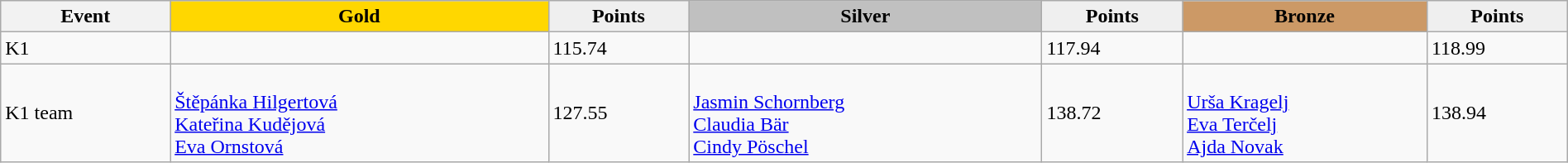<table class="wikitable" width=100%>
<tr>
<th>Event</th>
<td align=center bgcolor="gold"><strong>Gold</strong></td>
<td align=center bgcolor="EFEFEF"><strong>Points</strong></td>
<td align=center bgcolor="silver"><strong>Silver</strong></td>
<td align=center bgcolor="EFEFEF"><strong>Points</strong></td>
<td align=center bgcolor="CC9966"><strong>Bronze</strong></td>
<td align=center bgcolor="EFEFEF"><strong>Points</strong></td>
</tr>
<tr>
<td>K1</td>
<td></td>
<td>115.74</td>
<td></td>
<td>117.94</td>
<td></td>
<td>118.99</td>
</tr>
<tr>
<td>K1 team</td>
<td><br><a href='#'>Štěpánka Hilgertová</a><br><a href='#'>Kateřina Kudějová</a><br><a href='#'>Eva Ornstová</a></td>
<td>127.55</td>
<td><br><a href='#'>Jasmin Schornberg</a><br><a href='#'>Claudia Bär</a><br><a href='#'>Cindy Pöschel</a></td>
<td>138.72</td>
<td><br><a href='#'>Urša Kragelj</a><br><a href='#'>Eva Terčelj</a><br><a href='#'>Ajda Novak</a></td>
<td>138.94</td>
</tr>
</table>
